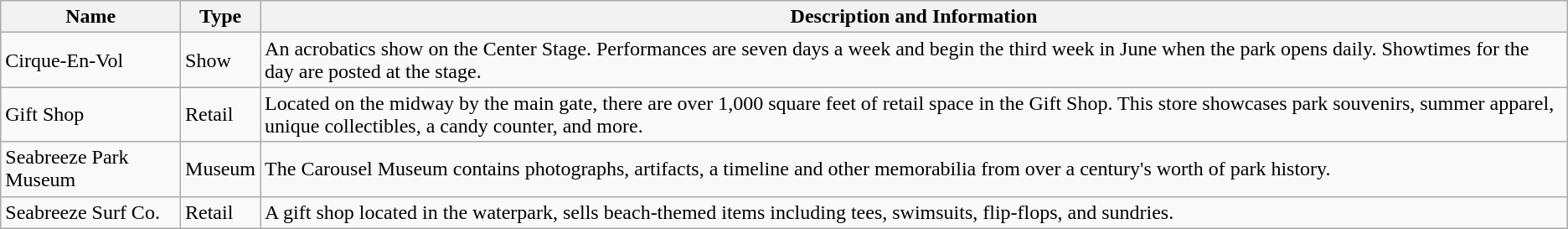<table class="wikitable sortable mw-collapsible mw-collapsed">
<tr>
<th>Name</th>
<th>Type</th>
<th>Description and Information</th>
</tr>
<tr>
<td>Cirque-En-Vol</td>
<td>Show</td>
<td>An acrobatics show on the Center Stage. Performances are seven days a week and begin the third week in June when the park opens daily. Showtimes for the day are posted at the stage.</td>
</tr>
<tr>
<td>Gift Shop</td>
<td>Retail</td>
<td>Located on the midway by the main gate, there are over 1,000 square feet of retail space in the Gift Shop. This store showcases park souvenirs, summer apparel, unique collectibles, a candy counter, and more.</td>
</tr>
<tr>
<td>Seabreeze Park Museum</td>
<td>Museum</td>
<td>The Carousel Museum contains photographs, artifacts, a timeline and other memorabilia from over a century's worth of park history.</td>
</tr>
<tr>
<td>Seabreeze Surf Co.</td>
<td>Retail</td>
<td>A gift shop located in the waterpark, sells beach-themed items including tees, swimsuits, flip-flops, and sundries.</td>
</tr>
</table>
